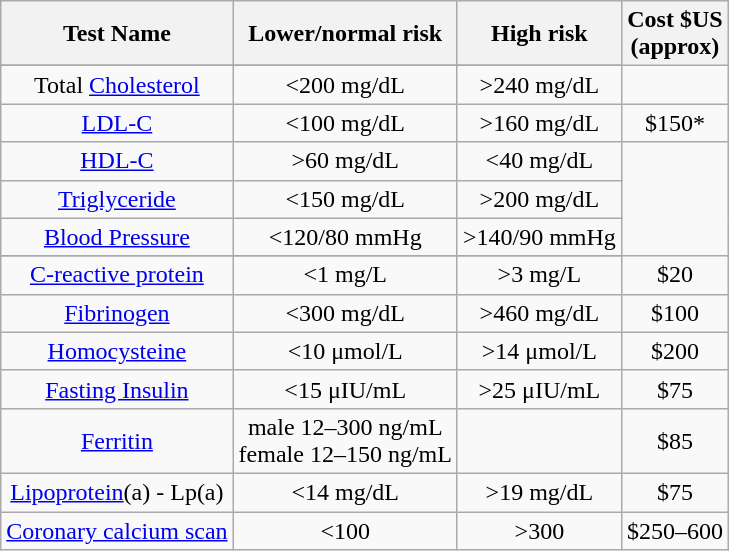<table class="wikitable" style="text-align:center">
<tr>
<th>Test Name</th>
<th>Lower/normal risk</th>
<th>High risk</th>
<th>Cost $US<br>(approx)</th>
</tr>
<tr>
</tr>
<tr>
<td>Total <a href='#'>Cholesterol</a></td>
<td><200 mg/dL</td>
<td>>240 mg/dL</td>
</tr>
<tr>
<td><a href='#'>LDL-C</a></td>
<td><100 mg/dL</td>
<td>>160 mg/dL</td>
<td>$150*</td>
</tr>
<tr>
<td><a href='#'>HDL-C</a></td>
<td>>60 mg/dL</td>
<td><40 mg/dL</td>
</tr>
<tr>
<td><a href='#'>Triglyceride</a></td>
<td><150 mg/dL</td>
<td>>200 mg/dL</td>
</tr>
<tr>
<td><a href='#'>Blood Pressure</a></td>
<td><120/80 mmHg</td>
<td>>140/90 mmHg</td>
</tr>
<tr>
</tr>
<tr>
<td><a href='#'>C-reactive protein</a></td>
<td><1 mg/L</td>
<td>>3 mg/L</td>
<td>$20</td>
</tr>
<tr>
<td><a href='#'>Fibrinogen</a></td>
<td><300 mg/dL</td>
<td>>460 mg/dL</td>
<td>$100</td>
</tr>
<tr>
<td><a href='#'>Homocysteine</a></td>
<td><10 μmol/L</td>
<td>>14 μmol/L</td>
<td>$200</td>
</tr>
<tr>
<td><a href='#'>Fasting Insulin</a></td>
<td><15 μIU/mL</td>
<td>>25 μIU/mL</td>
<td>$75</td>
</tr>
<tr>
<td><a href='#'>Ferritin</a></td>
<td>male 12–300 ng/mL<br> female 12–150 ng/mL</td>
<td></td>
<td>$85</td>
</tr>
<tr>
<td><a href='#'>Lipoprotein</a>(a) - Lp(a)</td>
<td><14 mg/dL</td>
<td>>19 mg/dL</td>
<td>$75</td>
</tr>
<tr>
<td><a href='#'>Coronary calcium scan</a></td>
<td><100</td>
<td>>300</td>
<td>$250–600</td>
</tr>
</table>
